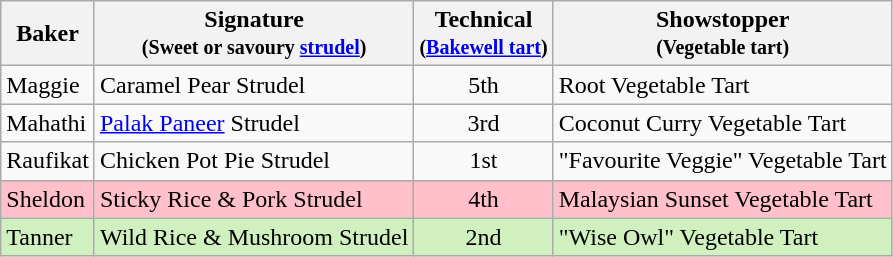<table class="wikitable" style="text-align:center;">
<tr>
<th>Baker</th>
<th>Signature<br><small>(Sweet or savoury <a href='#'>strudel</a>)</small></th>
<th>Technical<br><small>(<a href='#'>Bakewell tart</a>)</small></th>
<th>Showstopper<br><small>(Vegetable tart)</small></th>
</tr>
<tr>
<td align="left">Maggie</td>
<td align="left">Caramel Pear Strudel</td>
<td>5th</td>
<td align="left">Root Vegetable Tart</td>
</tr>
<tr>
<td align="left">Mahathi</td>
<td align="left"><a href='#'>Palak Paneer</a> Strudel</td>
<td>3rd</td>
<td align="left">Coconut Curry Vegetable Tart</td>
</tr>
<tr>
<td align="left">Raufikat</td>
<td align="left">Chicken Pot Pie Strudel</td>
<td>1st</td>
<td align="left">"Favourite Veggie" Vegetable Tart</td>
</tr>
<tr bgcolor=pink>
<td align="left">Sheldon</td>
<td align="left">Sticky Rice & Pork Strudel</td>
<td>4th</td>
<td align="left">Malaysian Sunset Vegetable Tart</td>
</tr>
<tr style="background:#d0f0c0;">
<td align="left">Tanner</td>
<td align="left">Wild Rice & Mushroom Strudel</td>
<td>2nd</td>
<td align="left">"Wise Owl" Vegetable Tart</td>
</tr>
</table>
